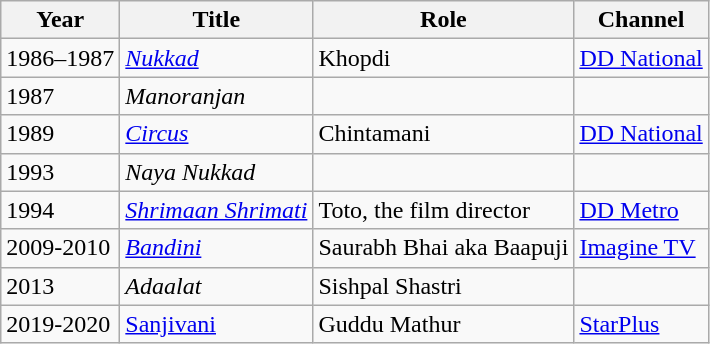<table class="wikitable sortable">
<tr>
<th>Year</th>
<th>Title</th>
<th>Role</th>
<th>Channel</th>
</tr>
<tr>
<td>1986–1987</td>
<td><em><a href='#'>Nukkad</a></em></td>
<td>Khopdi</td>
<td><a href='#'>DD National</a></td>
</tr>
<tr>
<td>1987</td>
<td><em>Manoranjan</em></td>
<td></td>
<td></td>
</tr>
<tr>
<td>1989</td>
<td><em><a href='#'>Circus</a></em></td>
<td>Chintamani</td>
<td><a href='#'>DD National</a></td>
</tr>
<tr>
<td>1993</td>
<td><em>Naya Nukkad</em></td>
<td></td>
<td></td>
</tr>
<tr>
<td>1994</td>
<td><em><a href='#'>Shrimaan Shrimati</a></em></td>
<td>Toto, the film director</td>
<td><a href='#'>DD Metro</a></td>
</tr>
<tr>
<td>2009-2010</td>
<td><em><a href='#'>Bandini</a></em></td>
<td>Saurabh Bhai aka Baapuji</td>
<td><a href='#'>Imagine TV</a></td>
</tr>
<tr>
<td>2013</td>
<td><em>Adaalat</em></td>
<td>Sishpal Shastri</td>
<td></td>
</tr>
<tr>
<td>2019-2020</td>
<td><a href='#'>Sanjivani</a></td>
<td>Guddu Mathur</td>
<td><a href='#'>StarPlus</a></td>
</tr>
</table>
